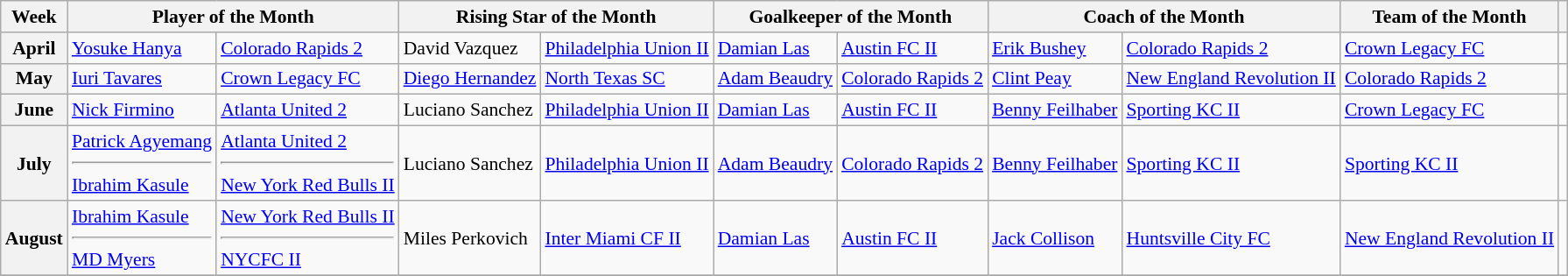<table class="wikitable" style="font-size:90%">
<tr>
<th rowspan="1">Week</th>
<th colspan="2">Player of the Month</th>
<th colspan="2">Rising Star of the Month</th>
<th colspan="2">Goalkeeper of the Month</th>
<th colspan="2">Coach of the Month</th>
<th rowspan="1">Team of the Month</th>
<th rowspan="1"></th>
</tr>
<tr>
<th>April</th>
<td> <a href='#'>Yosuke Hanya</a></td>
<td><a href='#'>Colorado Rapids 2</a></td>
<td> David Vazquez</td>
<td><a href='#'>Philadelphia Union II</a></td>
<td> <a href='#'>Damian Las</a></td>
<td><a href='#'>Austin FC II</a></td>
<td> <a href='#'>Erik Bushey</a></td>
<td><a href='#'>Colorado Rapids 2</a></td>
<td><a href='#'>Crown Legacy FC</a></td>
<td style="text-align:center"></td>
</tr>
<tr>
<th>May</th>
<td> <a href='#'>Iuri Tavares</a></td>
<td><a href='#'>Crown Legacy FC</a></td>
<td> <a href='#'>Diego Hernandez</a></td>
<td><a href='#'>North Texas SC</a></td>
<td> <a href='#'>Adam Beaudry</a></td>
<td><a href='#'>Colorado Rapids 2</a></td>
<td> <a href='#'>Clint Peay</a></td>
<td><a href='#'>New England Revolution II</a></td>
<td><a href='#'>Colorado Rapids 2</a></td>
<td style="text-align:center"></td>
</tr>
<tr>
<th>June</th>
<td> <a href='#'>Nick Firmino</a></td>
<td><a href='#'>Atlanta United 2</a></td>
<td> Luciano Sanchez</td>
<td><a href='#'>Philadelphia Union II</a></td>
<td> <a href='#'>Damian Las</a></td>
<td><a href='#'>Austin FC II</a></td>
<td> <a href='#'>Benny Feilhaber</a></td>
<td><a href='#'>Sporting KC II</a></td>
<td><a href='#'>Crown Legacy FC</a></td>
<td style="text-align:center"></td>
</tr>
<tr>
<th>July</th>
<td> <a href='#'> Patrick Agyemang</a><hr>  <a href='#'>Ibrahim Kasule</a></td>
<td><a href='#'>Atlanta United 2</a><hr><a href='#'>New York Red Bulls II</a></td>
<td> Luciano Sanchez</td>
<td><a href='#'>Philadelphia Union II</a></td>
<td> <a href='#'>Adam Beaudry</a></td>
<td><a href='#'>Colorado Rapids 2</a></td>
<td> <a href='#'>Benny Feilhaber</a></td>
<td><a href='#'>Sporting KC II</a></td>
<td><a href='#'>Sporting KC II</a></td>
<td style="text-align:center"></td>
</tr>
<tr>
<th>August</th>
<td> <a href='#'>Ibrahim Kasule</a> <hr>  <a href='#'>MD Myers</a></td>
<td><a href='#'>New York Red Bulls II</a> <hr> <a href='#'>NYCFC II</a></td>
<td> Miles Perkovich</td>
<td><a href='#'>Inter Miami CF II</a></td>
<td> <a href='#'>Damian Las</a></td>
<td><a href='#'>Austin FC II</a></td>
<td> <a href='#'>Jack Collison</a></td>
<td><a href='#'>Huntsville City FC</a></td>
<td><a href='#'>New England Revolution II</a></td>
<td style="text-align:center"></td>
</tr>
<tr>
</tr>
</table>
